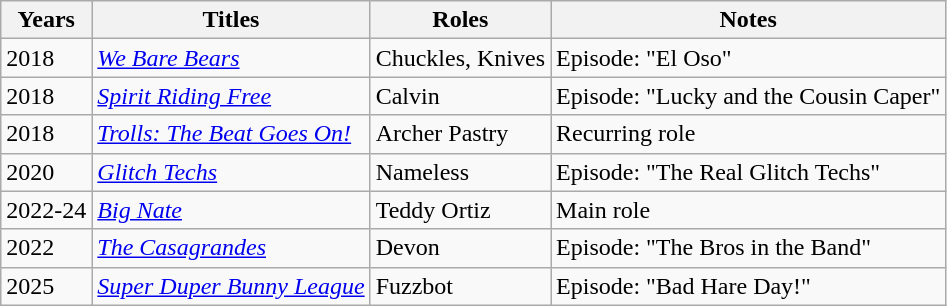<table class="wikitable">
<tr>
<th>Years</th>
<th>Titles</th>
<th>Roles</th>
<th>Notes</th>
</tr>
<tr>
<td>2018</td>
<td><em><a href='#'>We Bare Bears</a></em></td>
<td>Chuckles, Knives</td>
<td>Episode: "El Oso"</td>
</tr>
<tr>
<td>2018</td>
<td><em><a href='#'>Spirit Riding Free</a></em></td>
<td>Calvin</td>
<td>Episode: "Lucky and the Cousin Caper"</td>
</tr>
<tr>
<td>2018</td>
<td><em><a href='#'>Trolls: The Beat Goes On!</a></em></td>
<td>Archer Pastry</td>
<td>Recurring role</td>
</tr>
<tr>
<td>2020</td>
<td><em><a href='#'>Glitch Techs</a></em></td>
<td>Nameless</td>
<td>Episode: "The Real Glitch Techs"</td>
</tr>
<tr>
<td>2022-24</td>
<td><em><a href='#'>Big Nate</a></em></td>
<td>Teddy Ortiz</td>
<td>Main role</td>
</tr>
<tr>
<td>2022</td>
<td><em><a href='#'>The Casagrandes</a></em></td>
<td>Devon</td>
<td>Episode: "The Bros in the Band"</td>
</tr>
<tr>
<td>2025</td>
<td><em><a href='#'>Super Duper Bunny League</a></em></td>
<td>Fuzzbot</td>
<td>Episode: "Bad Hare Day!"</td>
</tr>
</table>
